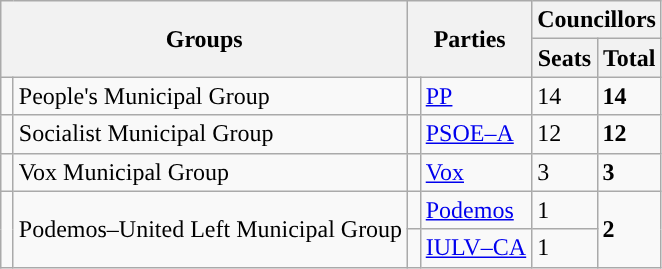<table class="wikitable" style="text-align:left;">
<tr>
<th rowspan="2" colspan="2">Groups</th>
<th rowspan="2" colspan="2">Parties</th>
<th colspan="2">Councillors</th>
</tr>
<tr>
<th>Seats</th>
<th>Total</th>
</tr>
<tr>
<td width="1" style="color:inherit;background:"></td>
<td>People's Municipal Group</td>
<td width="1" style="color:inherit;background:"></td>
<td><a href='#'>PP</a></td>
<td>14</td>
<td><strong>14</strong></td>
</tr>
<tr>
<td style="color:inherit;background:"></td>
<td>Socialist Municipal Group</td>
<td style="color:inherit;background:"></td>
<td><a href='#'>PSOE–A</a></td>
<td>12</td>
<td><strong>12</strong></td>
</tr>
<tr>
<td style="color:inherit;background:"></td>
<td>Vox Municipal Group</td>
<td style="color:inherit;background:"></td>
<td><a href='#'>Vox</a></td>
<td>3</td>
<td><strong>3</strong></td>
</tr>
<tr>
<td rowspan="2" style="color:inherit;background:"></td>
<td rowspan="2">Podemos–United Left Municipal Group</td>
<td style="color:inherit;background:"></td>
<td><a href='#'>Podemos</a></td>
<td>1</td>
<td rowspan="2"><strong>2</strong></td>
</tr>
<tr>
<td style="color:inherit;background:"></td>
<td><a href='#'>IULV–CA</a></td>
<td>1</td>
</tr>
</table>
